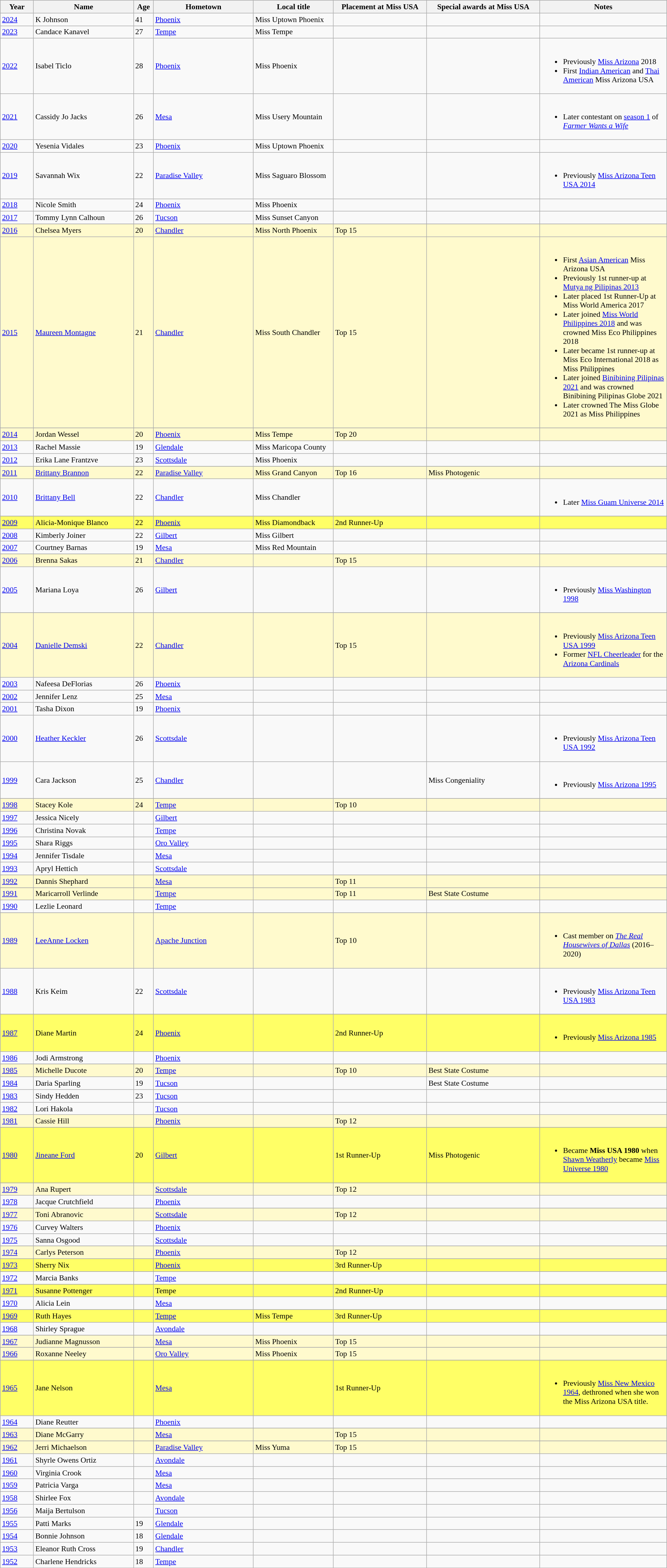<table class="wikitable sortable"  style="font-size:90%;">
<tr bgcolor="#efefef">
<th width=5%>Year</th>
<th width=15%>Name</th>
<th width="3%">Age</th>
<th width="15%">Hometown</th>
<th width=12%>Local title</th>
<th width=14%>Placement at Miss USA</th>
<th width=17%>Special awards at Miss USA</th>
<th width=31%>Notes</th>
</tr>
<tr>
<td><a href='#'>2024</a></td>
<td>K Johnson</td>
<td>41</td>
<td><a href='#'>Phoenix</a></td>
<td>Miss Uptown Phoenix</td>
<td></td>
<td></td>
<td></td>
</tr>
<tr>
<td><a href='#'>2023</a></td>
<td>Candace Kanavel</td>
<td>27</td>
<td><a href='#'>Tempe</a></td>
<td>Miss Tempe</td>
<td></td>
<td></td>
<td></td>
</tr>
<tr>
<td><a href='#'>2022</a></td>
<td>Isabel Ticlo</td>
<td>28</td>
<td><a href='#'>Phoenix</a></td>
<td>Miss Phoenix</td>
<td></td>
<td></td>
<td><br><ul><li>Previously <a href='#'>Miss Arizona</a> 2018</li><li>First <a href='#'>Indian American</a> and <a href='#'>Thai American</a> Miss Arizona USA</li></ul></td>
</tr>
<tr>
<td><a href='#'>2021</a></td>
<td>Cassidy Jo Jacks</td>
<td>26</td>
<td><a href='#'>Mesa</a></td>
<td>Miss Usery Mountain</td>
<td></td>
<td></td>
<td><br><ul><li>Later contestant on <a href='#'>season 1</a> of <a href='#'><em>Farmer Wants a Wife</em></a></li></ul></td>
</tr>
<tr>
<td><a href='#'>2020</a></td>
<td>Yesenia Vidales</td>
<td>23</td>
<td><a href='#'>Phoenix</a></td>
<td>Miss Uptown Phoenix</td>
<td></td>
<td></td>
<td></td>
</tr>
<tr>
<td><a href='#'>2019</a></td>
<td>Savannah Wix</td>
<td>22</td>
<td><a href='#'>Paradise Valley</a></td>
<td>Miss Saguaro Blossom</td>
<td></td>
<td></td>
<td><br><ul><li>Previously <a href='#'>Miss Arizona Teen USA 2014</a></li></ul></td>
</tr>
<tr>
<td><a href='#'>2018</a></td>
<td>Nicole Smith</td>
<td>24</td>
<td><a href='#'>Phoenix</a></td>
<td>Miss Phoenix</td>
<td></td>
<td></td>
<td></td>
</tr>
<tr>
<td><a href='#'>2017</a></td>
<td>Tommy Lynn Calhoun</td>
<td>26</td>
<td><a href='#'> Tucson</a></td>
<td>Miss Sunset Canyon</td>
<td></td>
<td></td>
<td></td>
</tr>
<tr>
</tr>
<tr style="background-color:#FFFACD;">
<td><a href='#'>2016</a></td>
<td>Chelsea Myers</td>
<td>20</td>
<td><a href='#'>Chandler</a></td>
<td>Miss North Phoenix</td>
<td>Top 15</td>
<td></td>
<td></td>
</tr>
<tr style="background-color:#FFFACD;">
<td><a href='#'>2015</a></td>
<td><a href='#'>Maureen Montagne</a></td>
<td>21</td>
<td><a href='#'>Chandler</a></td>
<td>Miss South Chandler</td>
<td>Top 15</td>
<td></td>
<td><br><ul><li>First <a href='#'>Asian American</a> Miss Arizona USA</li><li>Previously 1st runner-up at <a href='#'>Mutya ng Pilipinas 2013</a></li><li>Later placed 1st Runner-Up at Miss World America 2017</li><li>Later joined <a href='#'>Miss World Philippines 2018</a> and was crowned Miss Eco Philippines 2018</li><li>Later became 1st runner-up at Miss Eco International 2018 as Miss Philippines</li><li>Later joined <a href='#'>Binibining Pilipinas 2021</a> and was crowned Binibining Pilipinas Globe 2021</li><li>Later crowned The Miss Globe 2021 as Miss Philippines</li></ul></td>
</tr>
<tr>
</tr>
<tr style="background-color:#FFFACD;">
<td><a href='#'>2014</a></td>
<td>Jordan Wessel</td>
<td>20</td>
<td><a href='#'>Phoenix</a></td>
<td>Miss Tempe</td>
<td>Top 20</td>
<td></td>
<td></td>
</tr>
<tr>
<td><a href='#'>2013</a></td>
<td>Rachel Massie</td>
<td>19</td>
<td><a href='#'>Glendale</a></td>
<td>Miss Maricopa County</td>
<td></td>
<td></td>
<td></td>
</tr>
<tr>
<td><a href='#'>2012</a></td>
<td>Erika Lane Frantzve</td>
<td>23</td>
<td><a href='#'>Scottsdale</a></td>
<td>Miss Phoenix</td>
<td></td>
<td></td>
<td></td>
</tr>
<tr>
</tr>
<tr style="background-color:#FFFACD;">
<td><a href='#'>2011</a></td>
<td><a href='#'>Brittany Brannon</a></td>
<td>22</td>
<td><a href='#'>Paradise Valley</a></td>
<td>Miss Grand Canyon</td>
<td>Top 16</td>
<td>Miss Photogenic</td>
<td></td>
</tr>
<tr>
<td><a href='#'>2010</a></td>
<td><a href='#'>Brittany Bell</a></td>
<td>22</td>
<td><a href='#'>Chandler</a></td>
<td>Miss Chandler</td>
<td></td>
<td></td>
<td><br><ul><li>Later <a href='#'>Miss Guam Universe 2014</a></li></ul></td>
</tr>
<tr>
</tr>
<tr style="background-color:#FFFF66;">
<td><a href='#'>2009</a></td>
<td>Alicia-Monique Blanco</td>
<td>22</td>
<td><a href='#'>Phoenix</a></td>
<td>Miss Diamondback</td>
<td>2nd Runner-Up</td>
<td></td>
<td></td>
</tr>
<tr>
<td><a href='#'>2008</a></td>
<td>Kimberly Joiner</td>
<td>22</td>
<td><a href='#'>Gilbert</a></td>
<td>Miss Gilbert</td>
<td></td>
<td></td>
<td></td>
</tr>
<tr>
<td><a href='#'>2007</a></td>
<td>Courtney Barnas</td>
<td>19</td>
<td><a href='#'>Mesa</a></td>
<td>Miss Red Mountain</td>
<td></td>
<td></td>
<td></td>
</tr>
<tr>
</tr>
<tr style="background-color:#FFFACD;">
<td><a href='#'>2006</a></td>
<td>Brenna Sakas</td>
<td>21</td>
<td><a href='#'>Chandler</a></td>
<td></td>
<td>Top 15</td>
<td></td>
<td></td>
</tr>
<tr>
<td><a href='#'>2005</a></td>
<td>Mariana Loya</td>
<td>26</td>
<td><a href='#'>Gilbert</a></td>
<td></td>
<td></td>
<td></td>
<td><br><ul><li>Previously <a href='#'>Miss Washington 1998</a></li></ul></td>
</tr>
<tr>
</tr>
<tr style="background-color:#FFFACD;">
<td><a href='#'>2004</a></td>
<td><a href='#'>Danielle Demski</a></td>
<td>22</td>
<td><a href='#'>Chandler</a></td>
<td></td>
<td>Top 15</td>
<td></td>
<td><br><ul><li>Previously <a href='#'>Miss Arizona Teen USA 1999</a></li><li>Former <a href='#'>NFL Cheerleader</a> for the <a href='#'>Arizona Cardinals</a></li></ul></td>
</tr>
<tr>
<td><a href='#'>2003</a></td>
<td>Nafeesa DeFlorias</td>
<td>26</td>
<td><a href='#'>Phoenix</a></td>
<td></td>
<td></td>
<td></td>
<td></td>
</tr>
<tr>
<td><a href='#'>2002</a></td>
<td>Jennifer Lenz</td>
<td>25</td>
<td><a href='#'>Mesa</a></td>
<td></td>
<td></td>
<td></td>
<td></td>
</tr>
<tr>
<td><a href='#'>2001</a></td>
<td>Tasha Dixon</td>
<td>19</td>
<td><a href='#'>Phoenix</a></td>
<td></td>
<td></td>
<td></td>
<td></td>
</tr>
<tr>
<td><a href='#'>2000</a></td>
<td><a href='#'>Heather Keckler</a></td>
<td>26</td>
<td><a href='#'>Scottsdale</a></td>
<td></td>
<td></td>
<td></td>
<td><br><ul><li>Previously <a href='#'>Miss Arizona Teen USA 1992</a></li></ul></td>
</tr>
<tr>
<td><a href='#'>1999</a></td>
<td>Cara Jackson</td>
<td>25</td>
<td><a href='#'>Chandler</a></td>
<td></td>
<td></td>
<td>Miss Congeniality</td>
<td><br><ul><li>Previously <a href='#'>Miss Arizona 1995</a></li></ul></td>
</tr>
<tr>
</tr>
<tr style="background-color:#FFFACD;">
<td><a href='#'>1998</a></td>
<td>Stacey Kole</td>
<td>24</td>
<td><a href='#'>Tempe</a></td>
<td></td>
<td>Top 10</td>
<td></td>
<td></td>
</tr>
<tr>
<td><a href='#'>1997</a></td>
<td>Jessica Nicely</td>
<td></td>
<td><a href='#'>Gilbert</a></td>
<td></td>
<td></td>
<td></td>
<td></td>
</tr>
<tr>
<td><a href='#'>1996</a></td>
<td>Christina Novak</td>
<td></td>
<td><a href='#'>Tempe</a></td>
<td></td>
<td></td>
<td></td>
<td></td>
</tr>
<tr>
<td><a href='#'>1995</a></td>
<td>Shara Riggs</td>
<td></td>
<td><a href='#'>Oro Valley</a></td>
<td></td>
<td></td>
<td></td>
<td></td>
</tr>
<tr>
<td><a href='#'>1994</a></td>
<td>Jennifer Tisdale</td>
<td></td>
<td><a href='#'>Mesa</a></td>
<td></td>
<td></td>
<td></td>
<td></td>
</tr>
<tr>
<td><a href='#'>1993</a></td>
<td>Apryl Hettich</td>
<td></td>
<td><a href='#'>Scottsdale</a></td>
<td></td>
<td></td>
<td></td>
<td></td>
</tr>
<tr>
</tr>
<tr style="background-color:#FFFACD;">
<td><a href='#'>1992</a></td>
<td>Dannis Shephard</td>
<td></td>
<td><a href='#'>Mesa</a></td>
<td></td>
<td>Top 11</td>
<td></td>
<td></td>
</tr>
<tr>
</tr>
<tr style="background-color:#FFFACD;">
<td><a href='#'>1991</a></td>
<td>Maricarroll Verlinde</td>
<td></td>
<td><a href='#'>Tempe</a></td>
<td></td>
<td>Top 11</td>
<td>Best State Costume</td>
<td></td>
</tr>
<tr>
<td><a href='#'>1990</a></td>
<td>Lezlie Leonard</td>
<td></td>
<td><a href='#'>Tempe</a></td>
<td></td>
<td></td>
<td></td>
<td></td>
</tr>
<tr>
</tr>
<tr style="background-color:#FFFACD;">
<td><a href='#'>1989</a></td>
<td><a href='#'>LeeAnne Locken</a></td>
<td></td>
<td><a href='#'>Apache Junction</a></td>
<td></td>
<td>Top 10</td>
<td></td>
<td><br><ul><li>Cast member on <em><a href='#'>The Real Housewives of Dallas</a></em> (2016–2020)</li></ul></td>
</tr>
<tr>
<td><a href='#'>1988</a></td>
<td>Kris Keim</td>
<td>22</td>
<td><a href='#'>Scottsdale</a></td>
<td></td>
<td></td>
<td></td>
<td><br><ul><li>Previously <a href='#'>Miss Arizona Teen USA 1983</a></li></ul></td>
</tr>
<tr>
</tr>
<tr style="background-color:#FFFF66;">
<td><a href='#'>1987</a></td>
<td>Diane Martin</td>
<td>24</td>
<td><a href='#'>Phoenix</a></td>
<td></td>
<td>2nd Runner-Up</td>
<td></td>
<td><br><ul><li>Previously <a href='#'>Miss Arizona 1985</a></li></ul></td>
</tr>
<tr>
<td><a href='#'>1986</a></td>
<td>Jodi Armstrong</td>
<td></td>
<td><a href='#'>Phoenix</a></td>
<td></td>
<td></td>
<td></td>
<td></td>
</tr>
<tr>
</tr>
<tr style="background-color:#FFFACD;">
<td><a href='#'>1985</a></td>
<td>Michelle Ducote</td>
<td>20</td>
<td><a href='#'>Tempe</a></td>
<td></td>
<td>Top 10</td>
<td>Best State Costume</td>
<td></td>
</tr>
<tr>
<td><a href='#'>1984</a></td>
<td>Daria Sparling</td>
<td>19</td>
<td><a href='#'>Tucson</a></td>
<td></td>
<td></td>
<td>Best State Costume</td>
<td></td>
</tr>
<tr>
<td><a href='#'>1983</a></td>
<td>Sindy Hedden</td>
<td>23</td>
<td><a href='#'>Tucson</a></td>
<td></td>
<td></td>
<td></td>
<td></td>
</tr>
<tr>
<td><a href='#'>1982</a></td>
<td>Lori Hakola</td>
<td></td>
<td><a href='#'>Tucson</a></td>
<td></td>
<td></td>
<td></td>
<td></td>
</tr>
<tr style="background-color:#FFFACD;">
<td><a href='#'>1981</a></td>
<td>Cassie Hill</td>
<td></td>
<td><a href='#'>Phoenix</a></td>
<td></td>
<td>Top 12</td>
<td></td>
<td></td>
</tr>
<tr>
</tr>
<tr style="background-color:#FFFF66;">
<td><a href='#'>1980</a></td>
<td><a href='#'>Jineane Ford</a></td>
<td>20</td>
<td><a href='#'>Gilbert</a></td>
<td></td>
<td>1st Runner-Up</td>
<td>Miss Photogenic</td>
<td><br><ul><li>Became <strong>Miss USA 1980</strong> when <a href='#'>Shawn Weatherly</a> became <a href='#'>Miss Universe 1980</a></li></ul></td>
</tr>
<tr>
</tr>
<tr style="background-color:#FFFACD;">
<td><a href='#'>1979</a></td>
<td>Ana Rupert</td>
<td></td>
<td><a href='#'>Scottsdale</a></td>
<td></td>
<td>Top 12</td>
<td></td>
<td></td>
</tr>
<tr>
<td><a href='#'>1978</a></td>
<td>Jacque Crutchfield</td>
<td></td>
<td><a href='#'>Phoenix</a></td>
<td></td>
<td></td>
<td></td>
<td></td>
</tr>
<tr>
</tr>
<tr style="background-color:#FFFACD;">
<td><a href='#'>1977</a></td>
<td>Toni Abranovic</td>
<td></td>
<td><a href='#'>Scottsdale</a></td>
<td></td>
<td>Top 12</td>
<td></td>
<td></td>
</tr>
<tr>
<td><a href='#'>1976</a></td>
<td>Curvey Walters</td>
<td></td>
<td><a href='#'>Phoenix</a></td>
<td></td>
<td></td>
<td></td>
<td></td>
</tr>
<tr>
<td><a href='#'>1975</a></td>
<td>Sanna Osgood</td>
<td></td>
<td><a href='#'>Scottsdale</a></td>
<td></td>
<td></td>
<td></td>
<td></td>
</tr>
<tr>
</tr>
<tr style="background-color:#FFFACD;">
<td><a href='#'>1974</a></td>
<td>Carlys Peterson</td>
<td></td>
<td><a href='#'>Phoenix</a></td>
<td></td>
<td>Top 12</td>
<td></td>
<td></td>
</tr>
<tr>
</tr>
<tr style="background-color:#FFFF66;">
<td><a href='#'>1973</a></td>
<td>Sherry Nix</td>
<td></td>
<td><a href='#'>Phoenix</a></td>
<td></td>
<td>3rd Runner-Up</td>
<td></td>
<td></td>
</tr>
<tr>
</tr>
<tr>
<td><a href='#'>1972</a></td>
<td>Marcia Banks</td>
<td></td>
<td><a href='#'>Tempe</a></td>
<td></td>
<td></td>
<td></td>
<td></td>
</tr>
<tr>
</tr>
<tr style="background-color:#FFFF66;">
<td><a href='#'>1971</a></td>
<td>Susanne Pottenger</td>
<td></td>
<td>Tempe</td>
<td></td>
<td>2nd Runner-Up</td>
<td></td>
<td></td>
</tr>
<tr>
<td><a href='#'>1970</a></td>
<td>Alicia Lein</td>
<td></td>
<td><a href='#'>Mesa</a></td>
<td></td>
<td></td>
<td></td>
<td></td>
</tr>
<tr>
</tr>
<tr style="background-color:#FFFF66;">
<td><a href='#'>1969</a></td>
<td>Ruth Hayes</td>
<td></td>
<td><a href='#'>Tempe</a></td>
<td>Miss Tempe</td>
<td>3rd Runner-Up</td>
<td></td>
<td></td>
</tr>
<tr>
<td><a href='#'>1968</a></td>
<td>Shirley Sprague</td>
<td></td>
<td><a href='#'>Avondale</a></td>
<td></td>
<td></td>
<td></td>
<td></td>
</tr>
<tr>
</tr>
<tr style="background-color:#FFFACD;">
<td><a href='#'>1967</a></td>
<td>Judianne Magnusson</td>
<td></td>
<td><a href='#'>Mesa</a></td>
<td>Miss Phoenix</td>
<td>Top 15</td>
<td></td>
<td></td>
</tr>
<tr>
</tr>
<tr style="background-color:#FFFACD;">
<td><a href='#'>1966</a></td>
<td>Roxanne Neeley</td>
<td></td>
<td><a href='#'>Oro Valley</a></td>
<td>Miss Phoenix</td>
<td>Top 15</td>
<td></td>
<td></td>
</tr>
<tr>
</tr>
<tr style="background-color:#FFFF66;">
<td><a href='#'>1965</a></td>
<td>Jane Nelson</td>
<td></td>
<td><a href='#'>Mesa</a></td>
<td></td>
<td>1st Runner-Up</td>
<td></td>
<td><br><ul><li>Previously <a href='#'>Miss New Mexico 1964</a>, dethroned when she won the Miss Arizona USA title.</li></ul></td>
</tr>
<tr>
<td><a href='#'>1964</a></td>
<td>Diane Reutter</td>
<td></td>
<td><a href='#'>Phoenix</a></td>
<td></td>
<td></td>
<td></td>
<td></td>
</tr>
<tr>
</tr>
<tr style="background-color:#FFFACD;">
<td><a href='#'>1963</a></td>
<td>Diane McGarry</td>
<td></td>
<td><a href='#'>Mesa</a></td>
<td></td>
<td>Top 15</td>
<td></td>
<td></td>
</tr>
<tr>
</tr>
<tr style="background-color:#FFFACD;">
<td><a href='#'>1962</a></td>
<td>Jerri Michaelson</td>
<td></td>
<td><a href='#'>Paradise Valley</a></td>
<td>Miss Yuma</td>
<td>Top 15</td>
<td></td>
<td></td>
</tr>
<tr>
<td><a href='#'>1961</a></td>
<td>Shyrle Owens Ortiz</td>
<td></td>
<td><a href='#'>Avondale</a></td>
<td></td>
<td></td>
<td></td>
<td></td>
</tr>
<tr>
<td><a href='#'>1960</a></td>
<td>Virginia Crook</td>
<td></td>
<td><a href='#'>Mesa</a></td>
<td></td>
<td></td>
<td></td>
<td></td>
</tr>
<tr>
<td><a href='#'>1959</a></td>
<td>Patricia Varga</td>
<td></td>
<td><a href='#'>Mesa</a></td>
<td></td>
<td></td>
<td></td>
<td></td>
</tr>
<tr>
<td><a href='#'>1958</a></td>
<td>Shirlee Fox</td>
<td></td>
<td><a href='#'>Avondale</a></td>
<td></td>
<td></td>
<td></td>
<td></td>
</tr>
<tr>
<td><a href='#'>1956</a></td>
<td>Maija Bertulson</td>
<td></td>
<td><a href='#'>Tucson</a></td>
<td></td>
<td></td>
<td></td>
<td></td>
</tr>
<tr>
<td><a href='#'>1955</a></td>
<td>Patti Marks</td>
<td>19</td>
<td><a href='#'>Glendale</a></td>
<td></td>
<td></td>
<td></td>
<td></td>
</tr>
<tr>
<td><a href='#'>1954</a></td>
<td>Bonnie Johnson</td>
<td>18</td>
<td><a href='#'>Glendale</a></td>
<td></td>
<td></td>
<td></td>
<td></td>
</tr>
<tr>
<td><a href='#'>1953</a></td>
<td>Eleanor Ruth Cross</td>
<td>19</td>
<td><a href='#'>Chandler</a></td>
<td></td>
<td></td>
<td></td>
<td></td>
</tr>
<tr>
<td><a href='#'>1952</a></td>
<td>Charlene Hendricks</td>
<td>18</td>
<td><a href='#'>Tempe</a></td>
<td></td>
<td></td>
<td></td>
<td></td>
</tr>
</table>
